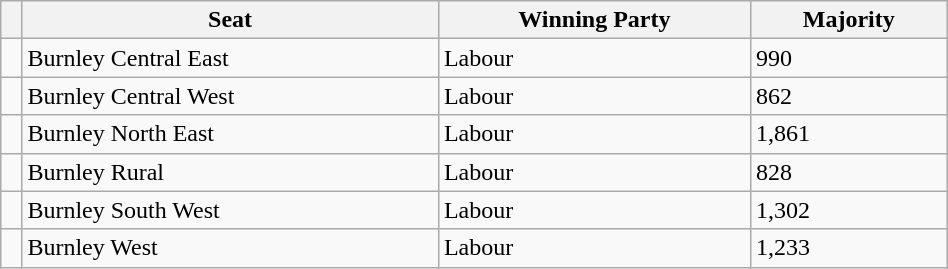<table class="wikitable" style="right; width:50%">
<tr>
<th></th>
<th>Seat</th>
<th>Winning Party</th>
<th>Majority</th>
</tr>
<tr>
<td></td>
<td>Burnley Central East</td>
<td>Labour</td>
<td>990</td>
</tr>
<tr>
<td></td>
<td>Burnley Central West</td>
<td>Labour</td>
<td>862</td>
</tr>
<tr>
<td></td>
<td>Burnley North East</td>
<td>Labour</td>
<td>1,861</td>
</tr>
<tr>
<td></td>
<td>Burnley Rural</td>
<td>Labour</td>
<td>828</td>
</tr>
<tr>
<td></td>
<td>Burnley South West</td>
<td>Labour</td>
<td>1,302</td>
</tr>
<tr>
<td></td>
<td>Burnley West</td>
<td>Labour</td>
<td>1,233</td>
</tr>
</table>
